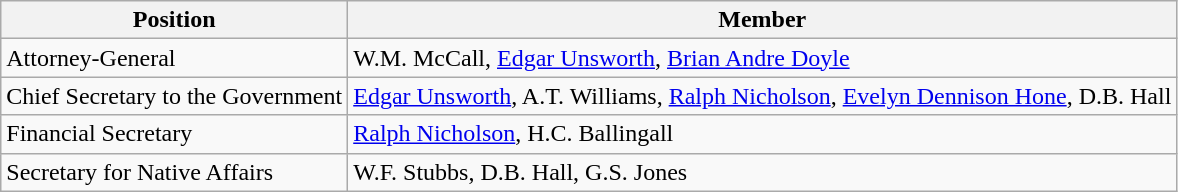<table class="wikitable sortable">
<tr>
<th>Position</th>
<th>Member</th>
</tr>
<tr>
<td>Attorney-General</td>
<td>W.M. McCall, <a href='#'>Edgar Unsworth</a>, <a href='#'>Brian Andre Doyle</a></td>
</tr>
<tr>
<td>Chief Secretary to the Government</td>
<td><a href='#'>Edgar Unsworth</a>, A.T. Williams, <a href='#'>Ralph Nicholson</a>, <a href='#'>Evelyn Dennison Hone</a>, D.B. Hall</td>
</tr>
<tr>
<td>Financial Secretary</td>
<td><a href='#'>Ralph Nicholson</a>, H.C. Ballingall</td>
</tr>
<tr>
<td>Secretary for Native Affairs</td>
<td>W.F. Stubbs, D.B. Hall, G.S. Jones</td>
</tr>
</table>
